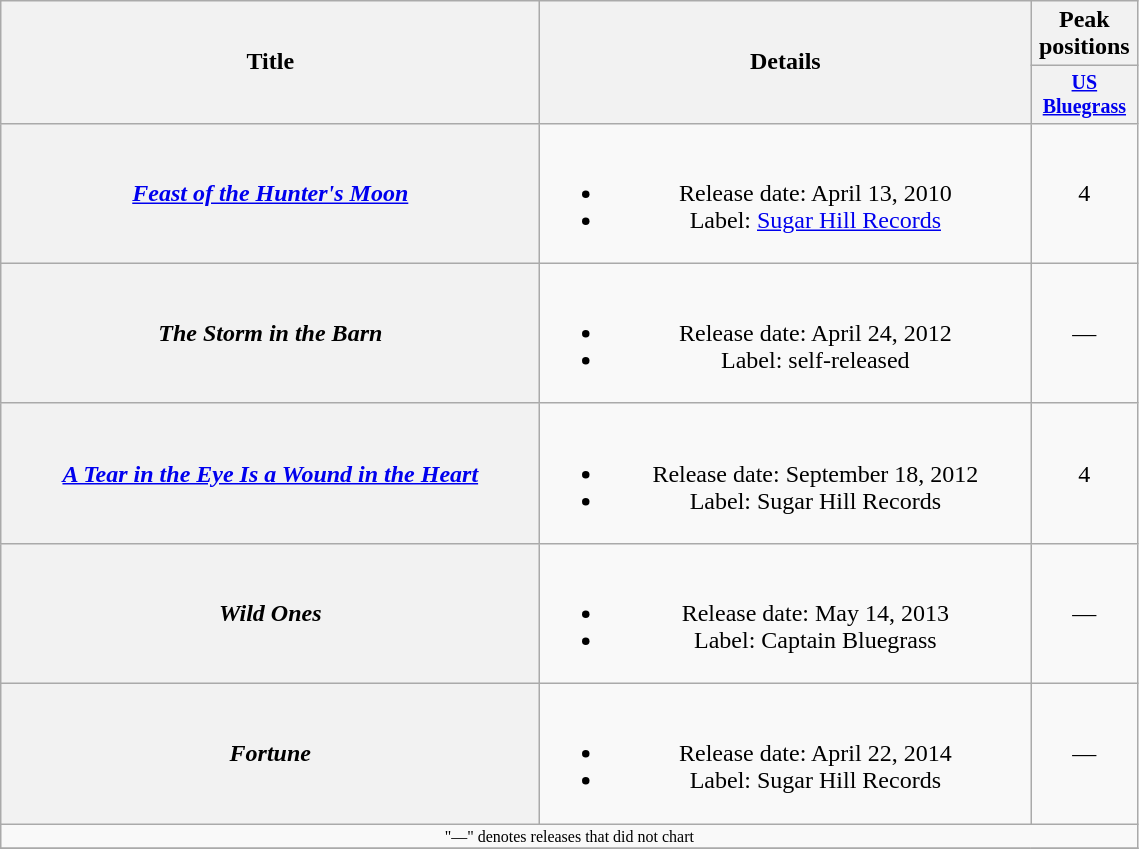<table class="wikitable plainrowheaders" style="text-align:center;">
<tr>
<th rowspan="2" style="width:22em;">Title</th>
<th rowspan="2" style="width:20em;">Details</th>
<th colspan="1">Peak positions</th>
</tr>
<tr style="font-size:smaller;">
<th width="65"><a href='#'>US Bluegrass</a><br></th>
</tr>
<tr>
<th scope="row"><em><a href='#'>Feast of the Hunter's Moon</a></em></th>
<td><br><ul><li>Release date: April 13, 2010</li><li>Label: <a href='#'>Sugar Hill Records</a></li></ul></td>
<td>4</td>
</tr>
<tr>
<th scope="row"><em>The Storm in the Barn</em></th>
<td><br><ul><li>Release date: April 24, 2012</li><li>Label: self-released</li></ul></td>
<td>—</td>
</tr>
<tr>
<th scope="row"><em><a href='#'>A Tear in the Eye Is a Wound in the Heart</a></em></th>
<td><br><ul><li>Release date: September 18, 2012</li><li>Label: Sugar Hill Records</li></ul></td>
<td>4</td>
</tr>
<tr>
<th scope="row"><em>Wild Ones</em></th>
<td><br><ul><li>Release date: May 14, 2013</li><li>Label: Captain Bluegrass</li></ul></td>
<td>—</td>
</tr>
<tr>
<th scope="row"><em>Fortune</em></th>
<td><br><ul><li>Release date: April 22, 2014</li><li>Label: Sugar Hill Records</li></ul></td>
<td>—</td>
</tr>
<tr>
<td colspan="4" style="font-size:8pt">"—" denotes releases that did not chart</td>
</tr>
<tr>
</tr>
</table>
